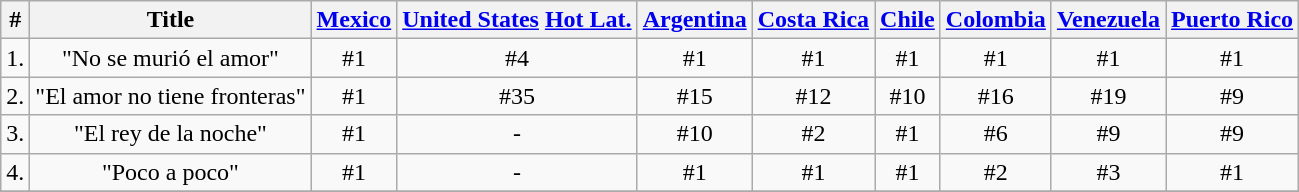<table class="wikitable">
<tr>
<th>#</th>
<th>Title</th>
<th><a href='#'>Mexico</a></th>
<th><a href='#'>United States</a> <a href='#'>Hot Lat.</a></th>
<th><a href='#'>Argentina</a></th>
<th><a href='#'>Costa Rica</a></th>
<th><a href='#'>Chile</a></th>
<th><a href='#'>Colombia</a></th>
<th><a href='#'>Venezuela</a></th>
<th><a href='#'>Puerto Rico</a></th>
</tr>
<tr>
<td>1.</td>
<td align="center">"No se murió el amor"</td>
<td align="center">#1</td>
<td align="center">#4 <small></small></td>
<td align="center">#1</td>
<td align="center">#1</td>
<td align="center">#1</td>
<td align="center">#1</td>
<td align="center">#1</td>
<td align="center">#1</td>
</tr>
<tr>
<td>2.</td>
<td align="center">"El amor no tiene fronteras"</td>
<td align="center">#1</td>
<td align="center">#35<small></small></td>
<td align="center">#15</td>
<td align="center">#12</td>
<td align="center">#10</td>
<td align="center">#16</td>
<td align="center">#19</td>
<td align="center">#9</td>
</tr>
<tr>
<td>3.</td>
<td align="center">"El rey de la noche"</td>
<td align="center">#1</td>
<td align="center">-</td>
<td align="center">#10</td>
<td align="center">#2</td>
<td align="center">#1</td>
<td align="center">#6</td>
<td align="center">#9</td>
<td align="center">#9</td>
</tr>
<tr>
<td>4.</td>
<td align="center">"Poco a poco"</td>
<td align="center">#1</td>
<td align="center">-</td>
<td align="center">#1</td>
<td align="center">#1</td>
<td align="center">#1</td>
<td align="center">#2</td>
<td align="center">#3</td>
<td align="center">#1</td>
</tr>
<tr>
</tr>
</table>
